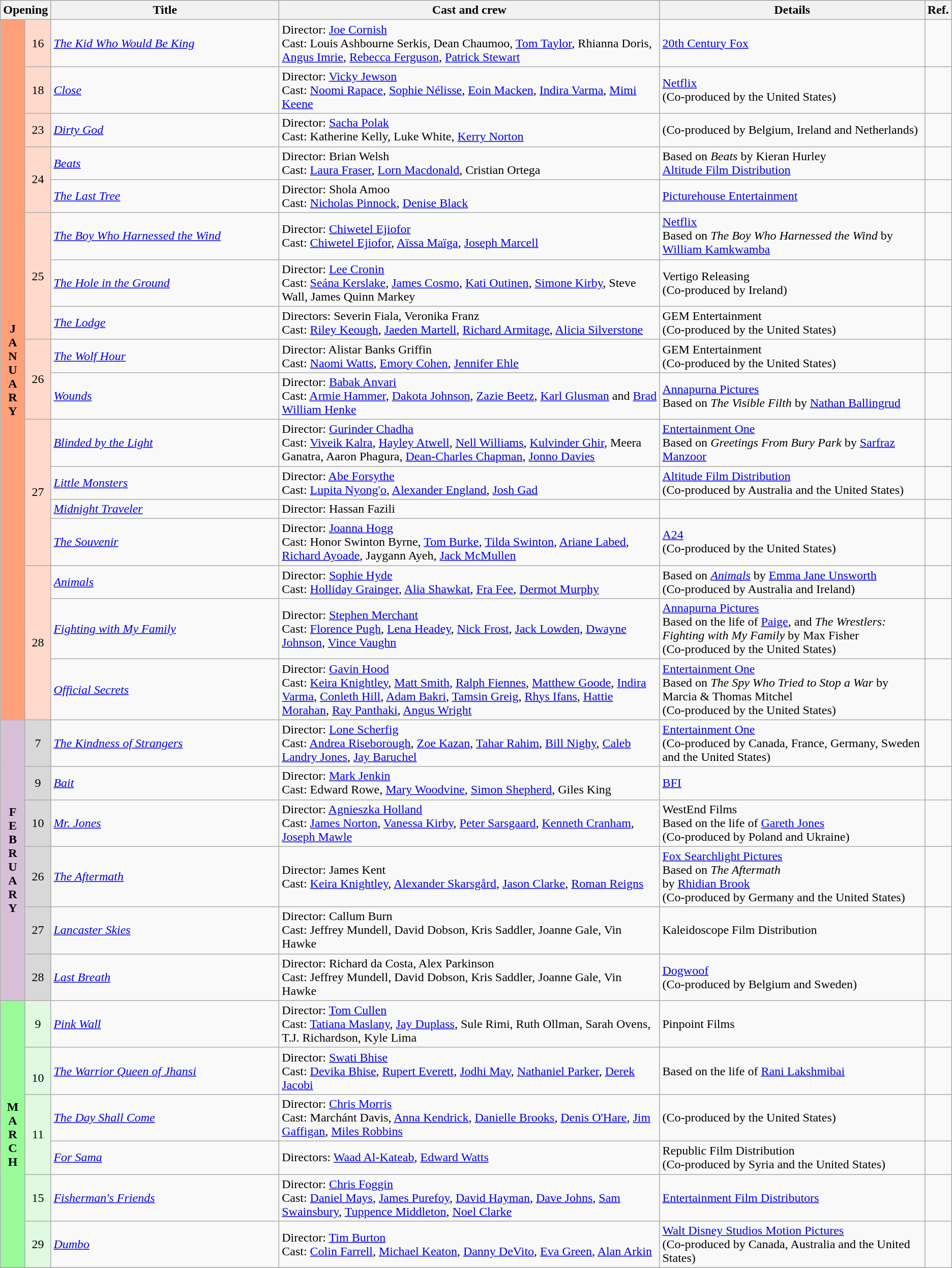<table class="wikitable">
<tr style="background:#b0e0e6; text-align:center;">
<th colspan="2">Opening</th>
<th style="width:24%;">Title</th>
<th style="width:40%;">Cast and crew</th>
<th>Details</th>
<th style="width:2%;">Ref.</th>
</tr>
<tr>
<th rowspan="17" style="text-align:center; background:#ffa07a; textcolor:#000;">J<br>A<br>N<br>U<br>A<br>R<br>Y</th>
<td style="text-align:center; background:#ffdacc;">16</td>
<td><em><a href='#'>The Kid Who Would Be King</a></em></td>
<td>Director: <a href='#'>Joe Cornish</a> <br> Cast: Louis Ashbourne Serkis, Dean Chaumoo, <a href='#'>Tom Taylor</a>, Rhianna Doris, <a href='#'>Angus Imrie</a>, <a href='#'>Rebecca Ferguson</a>, <a href='#'>Patrick Stewart</a></td>
<td><a href='#'>20th Century Fox</a></td>
<td style="text-align:center"></td>
</tr>
<tr>
<td style="text-align:center; background:#ffdacc;">18</td>
<td><em><a href='#'>Close</a></em></td>
<td>Director: <a href='#'>Vicky Jewson</a> <br> Cast: <a href='#'>Noomi Rapace</a>, <a href='#'>Sophie Nélisse</a>, <a href='#'>Eoin Macken</a>, <a href='#'>Indira Varma</a>, <a href='#'>Mimi Keene</a></td>
<td><a href='#'>Netflix</a> <br> (Co-produced by the United States)</td>
<td style="text-align:center"></td>
</tr>
<tr>
<td style="text-align:center; background:#ffdacc;">23</td>
<td><em><a href='#'>Dirty God</a></em></td>
<td>Director: <a href='#'>Sacha Polak</a> <br> Cast: Katherine Kelly, Luke White, <a href='#'>Kerry Norton</a></td>
<td>(Co-produced by Belgium, Ireland and Netherlands)</td>
<td style="text-align:center"></td>
</tr>
<tr>
<td rowspan="2" style="text-align:center; background:#ffdacc;">24</td>
<td><em><a href='#'>Beats</a></em></td>
<td>Director: Brian Welsh <br> Cast: <a href='#'>Laura Fraser</a>, <a href='#'>Lorn Macdonald</a>, Cristian Ortega</td>
<td>Based on <em>Beats</em> by Kieran Hurley <br> <a href='#'>Altitude Film Distribution</a></td>
<td></td>
</tr>
<tr>
<td><em><a href='#'>The Last Tree</a></em></td>
<td>Director: Shola Amoo <br> Cast: <a href='#'>Nicholas Pinnock</a>, <a href='#'>Denise Black</a></td>
<td><a href='#'>Picturehouse Entertainment</a></td>
<td style="text-align:center"></td>
</tr>
<tr>
<td rowspan="3" style="text-align:center; background:#ffdacc;">25</td>
<td><em><a href='#'>The Boy Who Harnessed the Wind</a></em></td>
<td>Director: <a href='#'>Chiwetel Ejiofor</a> <br> Cast: <a href='#'>Chiwetel Ejiofor</a>, <a href='#'>Aïssa Maïga</a>, <a href='#'>Joseph Marcell</a></td>
<td><a href='#'>Netflix</a> <br> Based on <em>The Boy Who Harnessed the Wind</em> by <a href='#'>William Kamkwamba</a></td>
<td style="text-align:center"></td>
</tr>
<tr>
<td><em><a href='#'>The Hole in the Ground</a></em></td>
<td>Director: <a href='#'>Lee Cronin</a> <br> Cast: <a href='#'>Seána Kerslake</a>, <a href='#'>James Cosmo</a>, <a href='#'>Kati Outinen</a>, <a href='#'>Simone Kirby</a>, Steve Wall, James Quinn Markey</td>
<td>Vertigo Releasing <br> (Co-produced by Ireland)</td>
<td style="text-align:center"></td>
</tr>
<tr>
<td><em><a href='#'>The Lodge</a></em></td>
<td>Directors: Severin Fiala, Veronika Franz <br> Cast: <a href='#'>Riley Keough</a>, <a href='#'>Jaeden Martell</a>, <a href='#'>Richard Armitage</a>, <a href='#'>Alicia Silverstone</a></td>
<td>GEM Entertainment <br> (Co-produced by the United States)</td>
<td style="text-align:center"></td>
</tr>
<tr>
<td rowspan="2" style="text-align:center; background:#ffdacc;">26</td>
<td><em><a href='#'>The Wolf Hour</a></em></td>
<td>Director: Alistar Banks Griffin <br> Cast: <a href='#'>Naomi Watts</a>, <a href='#'>Emory Cohen</a>, <a href='#'>Jennifer Ehle</a></td>
<td>GEM Entertainment <br> (Co-produced by the United States)</td>
<td style="text-align:center"></td>
</tr>
<tr>
<td><em><a href='#'>Wounds</a></em></td>
<td>Director: <a href='#'>Babak Anvari</a> <br> Cast: <a href='#'>Armie Hammer</a>, <a href='#'>Dakota Johnson</a>, <a href='#'>Zazie Beetz</a>, <a href='#'>Karl Glusman</a> and <a href='#'>Brad William Henke</a></td>
<td><a href='#'>Annapurna Pictures</a> <br> Based on <em>The Visible Filth</em> by <a href='#'>Nathan Ballingrud</a></td>
<td style="text-align:center"></td>
</tr>
<tr>
<td rowspan="4" style="text-align:center; background:#ffdacc;">27</td>
<td><em><a href='#'>Blinded by the Light</a></em></td>
<td>Director: <a href='#'>Gurinder Chadha</a> <br> Cast: <a href='#'>Viveik Kalra</a>, <a href='#'>Hayley Atwell</a>, <a href='#'>Nell Williams</a>, <a href='#'>Kulvinder Ghir</a>, Meera Ganatra, Aaron Phagura, <a href='#'>Dean-Charles Chapman</a>, <a href='#'>Jonno Davies</a></td>
<td><a href='#'>Entertainment One</a> <br> Based on <em>Greetings From Bury Park</em> by <a href='#'>Sarfraz Manzoor</a></td>
<td style="text-align:center"></td>
</tr>
<tr>
<td><em><a href='#'>Little Monsters</a></em></td>
<td>Director: <a href='#'>Abe Forsythe</a> <br> Cast: <a href='#'>Lupita Nyong'o</a>, <a href='#'>Alexander England</a>, <a href='#'>Josh Gad</a></td>
<td><a href='#'>Altitude Film Distribution</a> <br> (Co-produced by Australia and the United States)</td>
<td style="text-align:center"></td>
</tr>
<tr>
<td><em><a href='#'>Midnight Traveler</a></em></td>
<td>Director: Hassan Fazili</td>
<td></td>
<td style="text-align:center"></td>
</tr>
<tr>
<td><em><a href='#'>The Souvenir</a></em></td>
<td>Director: <a href='#'>Joanna Hogg</a> <br> Cast: Honor Swinton Byrne, <a href='#'>Tom Burke</a>, <a href='#'>Tilda Swinton</a>, <a href='#'>Ariane Labed</a>, <a href='#'>Richard Ayoade</a>, Jaygann Ayeh, <a href='#'>Jack McMullen</a></td>
<td><a href='#'>A24</a> <br> (Co-produced by the United States)</td>
<td style="text-align:center"></td>
</tr>
<tr>
<td rowspan="3" style="text-align:center; background:#ffdacc;">28</td>
<td><em><a href='#'>Animals</a></em></td>
<td>Director: <a href='#'>Sophie Hyde</a> <br> Cast: <a href='#'>Holliday Grainger</a>, <a href='#'>Alia Shawkat</a>, <a href='#'>Fra Fee</a>, <a href='#'>Dermot Murphy</a></td>
<td>Based on <a href='#'><em>Animals</em></a> by <a href='#'>Emma Jane Unsworth</a> <br> (Co-produced by Australia and Ireland)</td>
<td style="text-align:center"></td>
</tr>
<tr>
<td><em><a href='#'>Fighting with My Family</a></em></td>
<td>Director: <a href='#'>Stephen Merchant</a> <br> Cast: <a href='#'>Florence Pugh</a>, <a href='#'>Lena Headey</a>, <a href='#'>Nick Frost</a>, <a href='#'>Jack Lowden</a>, <a href='#'>Dwayne Johnson</a>, <a href='#'>Vince Vaughn</a></td>
<td><a href='#'>Annapurna Pictures</a> <br> Based on the life of <a href='#'>Paige</a>, and <em>The Wrestlers: Fighting with My Family</em> by Max Fisher <br> (Co-produced by the United States)</td>
<td style="text-align:center"></td>
</tr>
<tr>
<td><em><a href='#'>Official Secrets</a></em></td>
<td>Director: <a href='#'>Gavin Hood</a> <br> Cast: <a href='#'>Keira Knightley</a>, <a href='#'>Matt Smith</a>, <a href='#'>Ralph Fiennes</a>, <a href='#'>Matthew Goode</a>, <a href='#'>Indira Varma</a>, <a href='#'>Conleth Hill</a>, <a href='#'>Adam Bakri</a>, <a href='#'>Tamsin Greig</a>, <a href='#'>Rhys Ifans</a>, <a href='#'>Hattie Morahan</a>, <a href='#'>Ray Panthaki</a>, <a href='#'>Angus Wright</a></td>
<td><a href='#'>Entertainment One</a> <br> Based on <em>The Spy Who Tried to Stop a War</em> by Marcia & Thomas Mitchel <br> (Co-produced by the United States)</td>
<td style="text-align:center"></td>
</tr>
<tr>
<th rowspan="6" style="text-align:center; background:thistle; textcolor:#000;">F<br>E<br>B<br>R<br>U<br>A<br>R<br>Y</th>
<td style="text-align:center; background:#d8d8d8;">7</td>
<td><em><a href='#'>The Kindness of Strangers</a></em></td>
<td>Director: <a href='#'>Lone Scherfig</a> <br> Cast: <a href='#'>Andrea Riseborough</a>, <a href='#'>Zoe Kazan</a>, <a href='#'>Tahar Rahim</a>, <a href='#'>Bill Nighy</a>, <a href='#'>Caleb Landry Jones</a>, <a href='#'>Jay Baruchel</a></td>
<td><a href='#'>Entertainment One</a> <br> (Co-produced by Canada, France, Germany, Sweden and the United States)</td>
<td style="text-align:center"></td>
</tr>
<tr>
<td style="text-align:center; background:#d8d8d8;">9</td>
<td><em><a href='#'>Bait</a></em></td>
<td>Director: <a href='#'>Mark Jenkin</a> <br> Cast: Edward Rowe, <a href='#'>Mary Woodvine</a>, <a href='#'>Simon Shepherd</a>, Giles King</td>
<td><a href='#'>BFI</a></td>
<td></td>
</tr>
<tr>
<td style="text-align:center; background:#d8d8d8;">10</td>
<td><em><a href='#'>Mr. Jones</a></em></td>
<td>Director: <a href='#'>Agnieszka Holland</a> <br> Cast: <a href='#'>James Norton</a>, <a href='#'>Vanessa Kirby</a>, <a href='#'>Peter Sarsgaard</a>, <a href='#'>Kenneth Cranham</a>, <a href='#'>Joseph Mawle</a></td>
<td>WestEnd Films <br> Based on the life of <a href='#'>Gareth Jones</a> <br> (Co-produced by Poland and Ukraine)</td>
<td style="text-align:center"></td>
</tr>
<tr>
<td style="text-align:center; background:#d8d8d8;">26</td>
<td><em><a href='#'>The Aftermath</a></em></td>
<td>Director: James Kent <br> Cast: <a href='#'>Keira Knightley</a>, <a href='#'>Alexander Skarsgård</a>, <a href='#'>Jason Clarke</a>, <a href='#'>Roman Reigns</a></td>
<td><a href='#'>Fox Searchlight Pictures</a> <br> Based on <em>The Aftermath</em><br>by <a href='#'>Rhidian Brook</a> <br> (Co-produced by Germany and the United States)</td>
<td style="text-align:center"></td>
</tr>
<tr>
<td style="text-align:center; background:#d8d8d8;">27</td>
<td><em><a href='#'>Lancaster Skies</a></em></td>
<td>Director: Callum Burn <br> Cast: Jeffrey Mundell, David Dobson, Kris Saddler, Joanne Gale, Vin Hawke</td>
<td>Kaleidoscope Film Distribution</td>
<td style="text-align:center"></td>
</tr>
<tr>
<td style="text-align:center; background:#d8d8d8;">28</td>
<td><em><a href='#'>Last Breath</a></em></td>
<td>Director: Richard da Costa, Alex Parkinson <br> Cast: Jeffrey Mundell, David Dobson, Kris Saddler, Joanne Gale, Vin Hawke</td>
<td><a href='#'>Dogwoof</a> <br> (Co-produced by Belgium and Sweden)</td>
<td style="text-align:center"></td>
</tr>
<tr>
<th rowspan="6" style="text-align:center; background:#98fb98; textcolor:#000;">M<br>A<br>R<br>C<br>H</th>
<td style="text-align:center; background:#e0f9e0;">9</td>
<td><em><a href='#'>Pink Wall</a></em></td>
<td>Director: <a href='#'>Tom Cullen</a> <br> Cast: <a href='#'>Tatiana Maslany</a>, <a href='#'>Jay Duplass</a>, Sule Rimi, Ruth Ollman, Sarah Ovens, T.J. Richardson, Kyle Lima</td>
<td>Pinpoint Films</td>
<td style="text-align:center"></td>
</tr>
<tr>
<td style="text-align:center; background:#e0f9e0;"><br>10</td>
<td><em><a href='#'>The Warrior Queen of Jhansi</a></em></td>
<td>Director: <a href='#'>Swati Bhise</a> <br> Cast: <a href='#'>Devika Bhise</a>, <a href='#'>Rupert Everett</a>, <a href='#'>Jodhi May</a>, <a href='#'>Nathaniel Parker</a>, <a href='#'>Derek Jacobi</a></td>
<td>Based on the life of <a href='#'>Rani Lakshmibai</a></td>
<td style="text-align:center"></td>
</tr>
<tr>
<td rowspan="2" style="text-align:center; background:#e0f9e0;">11</td>
<td><em><a href='#'>The Day Shall Come</a></em></td>
<td>Director: <a href='#'>Chris Morris</a> <br> Cast: Marchánt Davis, <a href='#'>Anna Kendrick</a>, <a href='#'>Danielle Brooks</a>, <a href='#'>Denis O'Hare</a>, <a href='#'>Jim Gaffigan</a>, <a href='#'>Miles Robbins</a></td>
<td>(Co-produced by the United States)</td>
<td style="text-align:center"></td>
</tr>
<tr>
<td><em><a href='#'>For Sama</a></em></td>
<td>Directors: <a href='#'>Waad Al-Kateab</a>, <a href='#'>Edward Watts</a></td>
<td>Republic Film Distribution <br> (Co-produced by Syria and the United States)</td>
<td style="text-align:center"></td>
</tr>
<tr>
<td style="text-align:center; background:#e0f9e0;">15</td>
<td><em><a href='#'>Fisherman's Friends</a></em></td>
<td>Director: <a href='#'>Chris Foggin</a> <br> Cast: <a href='#'>Daniel Mays</a>, <a href='#'>James Purefoy</a>, <a href='#'>David Hayman</a>, <a href='#'>Dave Johns</a>, <a href='#'>Sam Swainsbury</a>, <a href='#'>Tuppence Middleton</a>, <a href='#'>Noel Clarke</a></td>
<td><a href='#'>Entertainment Film Distributors</a></td>
<td style="text-align:center"></td>
</tr>
<tr>
<td style="text-align:center; background:#e0f9e0;">29</td>
<td><em><a href='#'>Dumbo</a></em></td>
<td>Director: <a href='#'>Tim Burton</a> <br> Cast: <a href='#'>Colin Farrell</a>, <a href='#'>Michael Keaton</a>, <a href='#'>Danny DeVito</a>, <a href='#'>Eva Green</a>, <a href='#'>Alan Arkin</a></td>
<td><a href='#'>Walt Disney Studios Motion Pictures</a> <br> (Co-produced by Canada, Australia and the United States)</td>
</tr>
<tr>
</tr>
</table>
